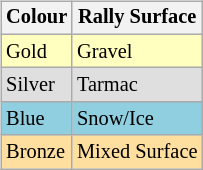<table border="0">
<tr>
<td><br><table class="wikitable" style="font-size: 85%">
<tr valign="top">
<th valign="middle"><strong>Colour</strong></th>
<th valign="middle"><strong>Rally Surface</strong></th>
</tr>
<tr>
<td style="background:#ffffbf;">Gold</td>
<td style="background:#ffffbf;">Gravel</td>
</tr>
<tr>
<td style="background:#dfdfdf;">Silver</td>
<td style="background:#dfdfdf;">Tarmac</td>
</tr>
<tr>
<td style="background:#8fcfdf;">Blue</td>
<td style="background:#8fcfdf;">Snow/Ice</td>
</tr>
<tr>
<td style="background:#ffdf9f;">Bronze</td>
<td style="background:#ffdf9f;">Mixed Surface</td>
</tr>
</table>
</td>
</tr>
</table>
